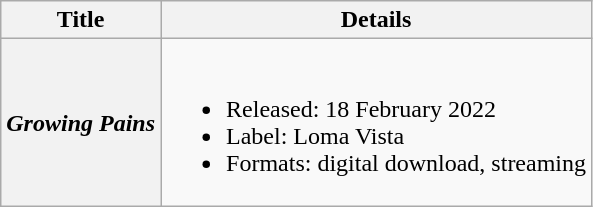<table class="wikitable plainrowheaders" style"text-align:center;">
<tr>
<th>Title</th>
<th>Details</th>
</tr>
<tr>
<th scope="row"><em>Growing Pains</em></th>
<td><br><ul><li>Released: 18 February 2022</li><li>Label: Loma Vista</li><li>Formats: digital download, streaming</li></ul></td>
</tr>
</table>
